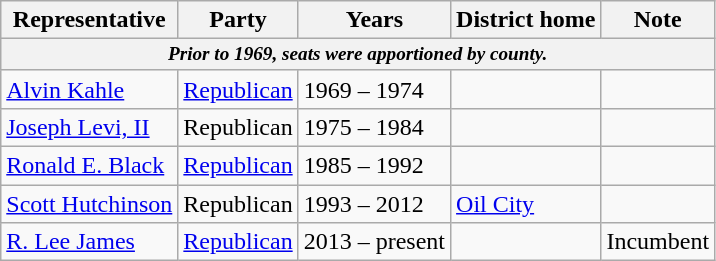<table class=wikitable>
<tr valign=bottom>
<th>Representative</th>
<th>Party</th>
<th>Years</th>
<th>District home</th>
<th>Note</th>
</tr>
<tr>
<th colspan=5 style="font-size: 80%;"><em>Prior to 1969, seats were apportioned by county.</em></th>
</tr>
<tr>
<td><a href='#'>Alvin Kahle</a></td>
<td><a href='#'>Republican</a></td>
<td>1969 – 1974</td>
<td></td>
<td></td>
</tr>
<tr>
<td><a href='#'>Joseph Levi, II</a></td>
<td>Republican</td>
<td>1975 – 1984</td>
<td></td>
<td></td>
</tr>
<tr>
<td><a href='#'>Ronald E. Black</a></td>
<td><a href='#'>Republican</a></td>
<td>1985 – 1992</td>
<td></td>
<td></td>
</tr>
<tr>
<td><a href='#'>Scott Hutchinson</a></td>
<td>Republican</td>
<td>1993 – 2012</td>
<td><a href='#'>Oil City</a></td>
<td></td>
</tr>
<tr>
<td><a href='#'>R. Lee James</a></td>
<td><a href='#'>Republican</a></td>
<td>2013 – present</td>
<td></td>
<td>Incumbent</td>
</tr>
</table>
